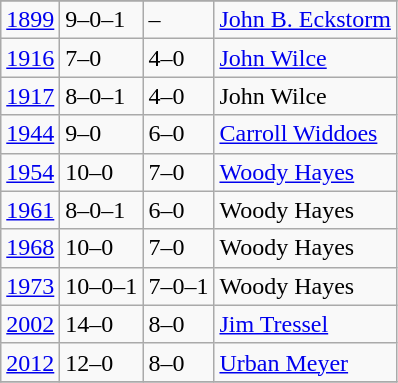<table class="wikitable">
<tr>
</tr>
<tr>
<td><a href='#'>1899</a></td>
<td>9–0–1</td>
<td>–</td>
<td><a href='#'>John B. Eckstorm</a></td>
</tr>
<tr>
<td><a href='#'>1916</a></td>
<td>7–0</td>
<td>4–0</td>
<td><a href='#'>John Wilce</a></td>
</tr>
<tr>
<td><a href='#'>1917</a></td>
<td>8–0–1</td>
<td>4–0</td>
<td>John Wilce</td>
</tr>
<tr>
<td><a href='#'>1944</a></td>
<td>9–0</td>
<td>6–0</td>
<td><a href='#'>Carroll Widdoes</a></td>
</tr>
<tr>
<td><a href='#'>1954</a></td>
<td>10–0</td>
<td>7–0</td>
<td><a href='#'>Woody Hayes</a></td>
</tr>
<tr>
<td><a href='#'>1961</a></td>
<td>8–0–1</td>
<td>6–0</td>
<td>Woody Hayes</td>
</tr>
<tr>
<td><a href='#'>1968</a></td>
<td>10–0</td>
<td>7–0</td>
<td>Woody Hayes</td>
</tr>
<tr>
<td><a href='#'>1973</a></td>
<td>10–0–1</td>
<td>7–0–1</td>
<td>Woody Hayes</td>
</tr>
<tr>
<td><a href='#'>2002</a></td>
<td>14–0</td>
<td>8–0</td>
<td><a href='#'>Jim Tressel</a></td>
</tr>
<tr>
<td><a href='#'>2012</a></td>
<td>12–0</td>
<td>8–0</td>
<td><a href='#'>Urban Meyer</a></td>
</tr>
<tr>
</tr>
</table>
